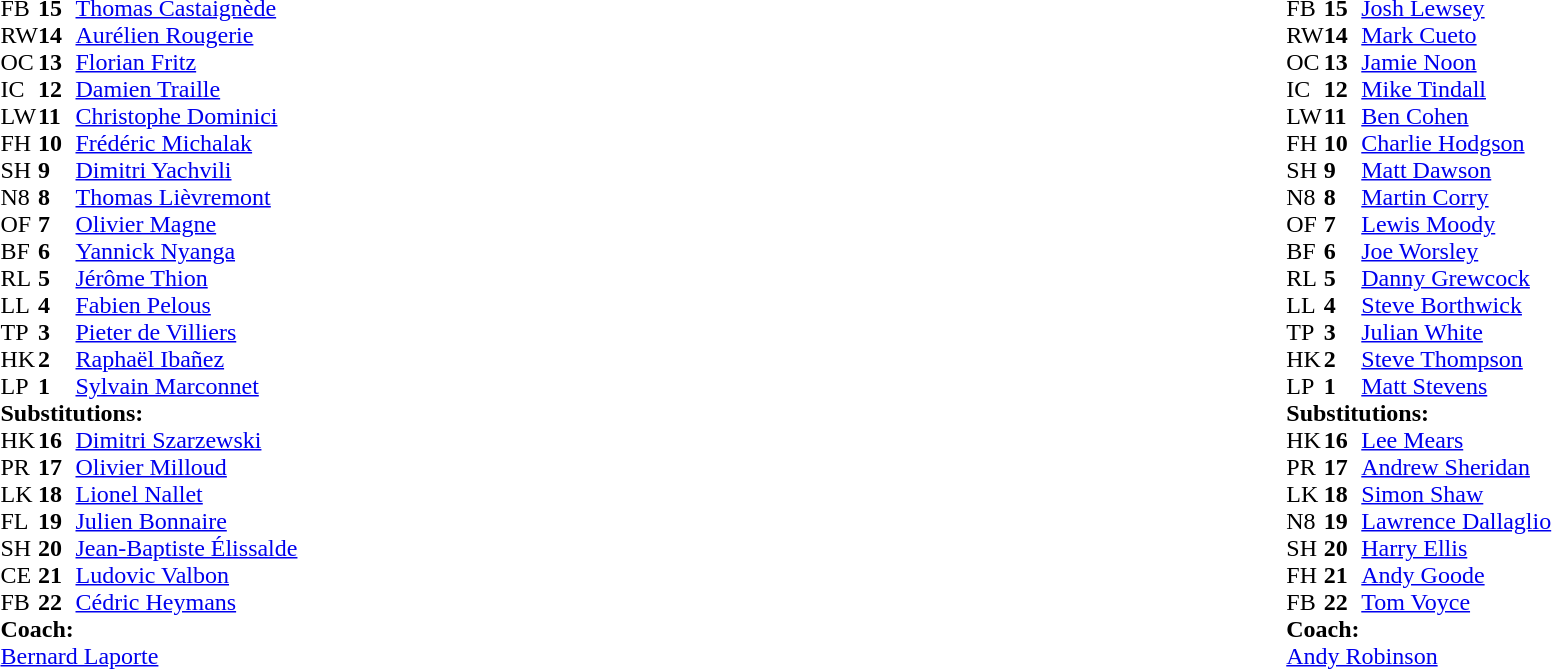<table width="100%">
<tr>
<td style="vertical-align:top" width="50%"><br><table cellspacing="0" cellpadding="0">
<tr>
<th width="25"></th>
<th width="25"></th>
</tr>
<tr>
<td>FB</td>
<td><strong>15</strong></td>
<td><a href='#'>Thomas Castaignède</a></td>
</tr>
<tr>
<td>RW</td>
<td><strong>14</strong></td>
<td><a href='#'>Aurélien Rougerie</a></td>
</tr>
<tr>
<td>OC</td>
<td><strong>13</strong></td>
<td><a href='#'>Florian Fritz</a></td>
</tr>
<tr>
<td>IC</td>
<td><strong>12</strong></td>
<td><a href='#'>Damien Traille</a></td>
<td></td>
<td></td>
</tr>
<tr>
<td>LW</td>
<td><strong>11</strong></td>
<td><a href='#'>Christophe Dominici</a></td>
</tr>
<tr>
<td>FH</td>
<td><strong>10</strong></td>
<td><a href='#'>Frédéric Michalak</a></td>
</tr>
<tr>
<td>SH</td>
<td><strong>9</strong></td>
<td><a href='#'>Dimitri Yachvili</a></td>
</tr>
<tr>
<td>N8</td>
<td><strong>8</strong></td>
<td><a href='#'>Thomas Lièvremont</a></td>
</tr>
<tr>
<td>OF</td>
<td><strong>7</strong></td>
<td><a href='#'>Olivier Magne</a></td>
<td></td>
<td></td>
</tr>
<tr>
<td>BF</td>
<td><strong>6</strong></td>
<td><a href='#'>Yannick Nyanga</a></td>
</tr>
<tr>
<td>RL</td>
<td><strong>5</strong></td>
<td><a href='#'>Jérôme Thion</a></td>
</tr>
<tr>
<td>LL</td>
<td><strong>4</strong></td>
<td><a href='#'>Fabien Pelous</a></td>
<td></td>
<td></td>
</tr>
<tr>
<td>TP</td>
<td><strong>3</strong></td>
<td><a href='#'>Pieter de Villiers</a></td>
<td></td>
<td></td>
</tr>
<tr>
<td>HK</td>
<td><strong>2</strong></td>
<td><a href='#'>Raphaël Ibañez</a></td>
<td></td>
<td></td>
</tr>
<tr>
<td>LP</td>
<td><strong>1</strong></td>
<td><a href='#'>Sylvain Marconnet</a></td>
</tr>
<tr>
<td colspan="4"><strong>Substitutions:</strong></td>
</tr>
<tr>
<td>HK</td>
<td><strong>16</strong></td>
<td><a href='#'>Dimitri Szarzewski</a></td>
<td></td>
<td></td>
</tr>
<tr>
<td>PR</td>
<td><strong>17</strong></td>
<td><a href='#'>Olivier Milloud</a></td>
<td></td>
<td></td>
</tr>
<tr>
<td>LK</td>
<td><strong>18</strong></td>
<td><a href='#'>Lionel Nallet</a></td>
<td></td>
<td></td>
</tr>
<tr>
<td>FL</td>
<td><strong>19</strong></td>
<td><a href='#'>Julien Bonnaire</a></td>
<td></td>
<td></td>
</tr>
<tr>
<td>SH</td>
<td><strong>20</strong></td>
<td><a href='#'>Jean-Baptiste Élissalde</a></td>
</tr>
<tr>
<td>CE</td>
<td><strong>21</strong></td>
<td><a href='#'>Ludovic Valbon</a></td>
<td></td>
<td></td>
</tr>
<tr>
<td>FB</td>
<td><strong>22</strong></td>
<td><a href='#'>Cédric Heymans</a></td>
</tr>
<tr>
<td colspan="4"><strong>Coach:</strong></td>
</tr>
<tr>
<td colspan="4"><a href='#'>Bernard Laporte</a></td>
</tr>
</table>
</td>
<td style="vertical-align:top"></td>
<td style="vertical-align:top" width="50%"><br><table cellspacing="0" cellpadding="0" align="center">
<tr>
<th width="25"></th>
<th width="25"></th>
</tr>
<tr>
<td>FB</td>
<td><strong>15</strong></td>
<td><a href='#'>Josh Lewsey</a></td>
</tr>
<tr>
<td>RW</td>
<td><strong>14</strong></td>
<td><a href='#'>Mark Cueto</a></td>
</tr>
<tr>
<td>OC</td>
<td><strong>13</strong></td>
<td><a href='#'>Jamie Noon</a></td>
</tr>
<tr>
<td>IC</td>
<td><strong>12</strong></td>
<td><a href='#'>Mike Tindall</a></td>
<td></td>
<td></td>
</tr>
<tr>
<td>LW</td>
<td><strong>11</strong></td>
<td><a href='#'>Ben Cohen</a></td>
</tr>
<tr>
<td>FH</td>
<td><strong>10</strong></td>
<td><a href='#'>Charlie Hodgson</a></td>
<td></td>
<td></td>
</tr>
<tr>
<td>SH</td>
<td><strong>9</strong></td>
<td><a href='#'>Matt Dawson</a></td>
<td></td>
<td></td>
</tr>
<tr>
<td>N8</td>
<td><strong>8</strong></td>
<td><a href='#'>Martin Corry</a></td>
</tr>
<tr>
<td>OF</td>
<td><strong>7</strong></td>
<td><a href='#'>Lewis Moody</a></td>
</tr>
<tr>
<td>BF</td>
<td><strong>6</strong></td>
<td><a href='#'>Joe Worsley</a></td>
<td></td>
<td></td>
</tr>
<tr>
<td>RL</td>
<td><strong>5</strong></td>
<td><a href='#'>Danny Grewcock</a></td>
<td></td>
<td></td>
</tr>
<tr>
<td>LL</td>
<td><strong>4</strong></td>
<td><a href='#'>Steve Borthwick</a></td>
</tr>
<tr>
<td>TP</td>
<td><strong>3</strong></td>
<td><a href='#'>Julian White</a></td>
</tr>
<tr>
<td>HK</td>
<td><strong>2</strong></td>
<td><a href='#'>Steve Thompson</a></td>
<td></td>
<td></td>
</tr>
<tr>
<td>LP</td>
<td><strong>1</strong></td>
<td><a href='#'>Matt Stevens</a></td>
<td></td>
<td></td>
</tr>
<tr>
<td colspan="4"><strong>Substitutions:</strong></td>
</tr>
<tr>
<td>HK</td>
<td><strong>16</strong></td>
<td><a href='#'>Lee Mears</a></td>
<td></td>
<td></td>
</tr>
<tr>
<td>PR</td>
<td><strong>17</strong></td>
<td><a href='#'>Andrew Sheridan</a></td>
<td></td>
<td></td>
</tr>
<tr>
<td>LK</td>
<td><strong>18</strong></td>
<td><a href='#'>Simon Shaw</a></td>
<td></td>
<td></td>
</tr>
<tr>
<td>N8</td>
<td><strong>19</strong></td>
<td><a href='#'>Lawrence Dallaglio</a></td>
</tr>
<tr>
<td>SH</td>
<td><strong>20</strong></td>
<td><a href='#'>Harry Ellis</a></td>
<td></td>
<td></td>
</tr>
<tr>
<td>FH</td>
<td><strong>21</strong></td>
<td><a href='#'>Andy Goode</a></td>
<td></td>
<td></td>
</tr>
<tr>
<td>FB</td>
<td><strong>22</strong></td>
<td><a href='#'>Tom Voyce</a></td>
<td></td>
<td></td>
</tr>
<tr>
<td colspan="4"><strong>Coach:</strong></td>
</tr>
<tr>
<td colspan="4"><a href='#'>Andy Robinson</a></td>
</tr>
</table>
</td>
</tr>
</table>
